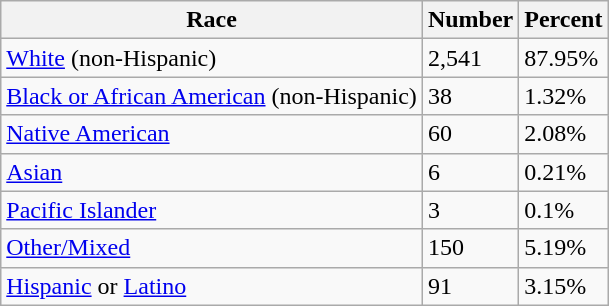<table class="wikitable">
<tr>
<th>Race</th>
<th>Number</th>
<th>Percent</th>
</tr>
<tr>
<td><a href='#'>White</a> (non-Hispanic)</td>
<td>2,541</td>
<td>87.95%</td>
</tr>
<tr>
<td><a href='#'>Black or African American</a> (non-Hispanic)</td>
<td>38</td>
<td>1.32%</td>
</tr>
<tr>
<td><a href='#'>Native American</a></td>
<td>60</td>
<td>2.08%</td>
</tr>
<tr>
<td><a href='#'>Asian</a></td>
<td>6</td>
<td>0.21%</td>
</tr>
<tr>
<td><a href='#'>Pacific Islander</a></td>
<td>3</td>
<td>0.1%</td>
</tr>
<tr>
<td><a href='#'>Other/Mixed</a></td>
<td>150</td>
<td>5.19%</td>
</tr>
<tr>
<td><a href='#'>Hispanic</a> or <a href='#'>Latino</a></td>
<td>91</td>
<td>3.15%</td>
</tr>
</table>
